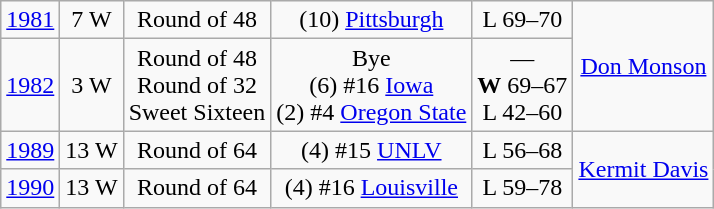<table class=wikitable style="text-align:center">
<tr>
<td><a href='#'>1981</a></td>
<td>7 W</td>
<td>Round of 48</td>
<td>(10) <a href='#'>Pittsburgh</a></td>
<td>L 69–70 </td>
<td rowspan=2><a href='#'>Don Monson</a></td>
</tr>
<tr>
<td><a href='#'>1982</a></td>
<td>3 W</td>
<td>Round of 48<br>Round of 32<br>Sweet Sixteen</td>
<td>Bye<br>(6) #16 <a href='#'>Iowa</a><br>(2) #4 <a href='#'>Oregon State</a></td>
<td>—<br><strong>W</strong> 69–67 <br>L 42–60</td>
</tr>
<tr>
<td><a href='#'>1989</a></td>
<td>13 W</td>
<td>Round of 64</td>
<td>(4) #15 <a href='#'>UNLV</a></td>
<td>L 56–68</td>
<td rowspan=2><a href='#'>Kermit Davis</a></td>
</tr>
<tr>
<td><a href='#'>1990</a></td>
<td>13 W</td>
<td>Round of 64</td>
<td>(4) #16 <a href='#'>Louisville</a></td>
<td>L 59–78</td>
</tr>
</table>
